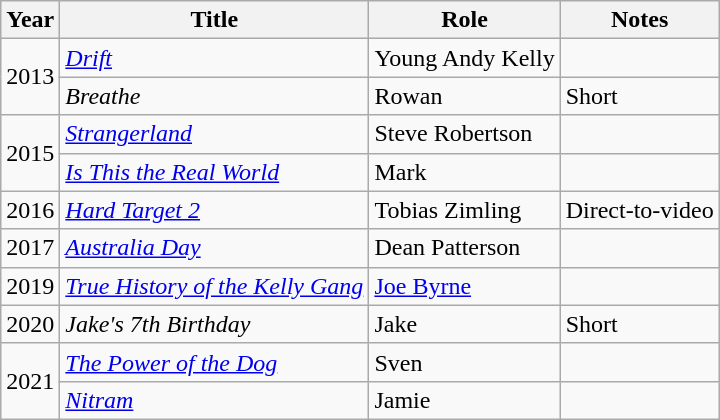<table class="wikitable sortable">
<tr>
<th>Year</th>
<th>Title</th>
<th>Role</th>
<th class="unsortable">Notes</th>
</tr>
<tr>
<td rowspan="2">2013</td>
<td><em><a href='#'>Drift</a></em></td>
<td>Young Andy Kelly</td>
<td></td>
</tr>
<tr>
<td><em>Breathe</em></td>
<td>Rowan</td>
<td>Short</td>
</tr>
<tr>
<td rowspan="2">2015</td>
<td><em><a href='#'>Strangerland</a></em></td>
<td>Steve Robertson</td>
<td></td>
</tr>
<tr>
<td><em><a href='#'>Is This the Real World</a></em></td>
<td>Mark</td>
<td></td>
</tr>
<tr>
<td>2016</td>
<td><em><a href='#'>Hard Target 2</a></em></td>
<td>Tobias Zimling</td>
<td>Direct-to-video</td>
</tr>
<tr>
<td>2017</td>
<td><em><a href='#'>Australia Day</a></em></td>
<td>Dean Patterson</td>
<td></td>
</tr>
<tr>
<td>2019</td>
<td><em><a href='#'>True History of the Kelly Gang</a></em></td>
<td><a href='#'>Joe Byrne</a></td>
<td></td>
</tr>
<tr>
<td>2020</td>
<td><em>Jake's 7th Birthday</em></td>
<td>Jake</td>
<td>Short</td>
</tr>
<tr>
<td rowspan="2">2021</td>
<td><em><a href='#'>The Power of the Dog</a></em></td>
<td>Sven</td>
<td></td>
</tr>
<tr>
<td><em><a href='#'>Nitram</a></em></td>
<td>Jamie</td>
<td></td>
</tr>
</table>
